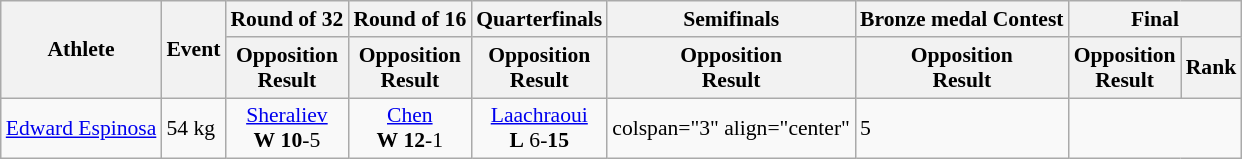<table class="wikitable" style="font-size:90%">
<tr>
<th rowspan="2">Athlete</th>
<th rowspan="2">Event</th>
<th colspan="1">Round of 32</th>
<th colspan="1">Round of 16</th>
<th colspan="1">Quarterfinals</th>
<th colspan="1">Semifinals</th>
<th colspan="1">Bronze medal Contest</th>
<th colspan="2">Final</th>
</tr>
<tr>
<th>Opposition<br>Result</th>
<th>Opposition<br>Result</th>
<th>Opposition<br>Result</th>
<th>Opposition<br>Result</th>
<th>Opposition<br>Result</th>
<th>Opposition<br>Result</th>
<th>Rank</th>
</tr>
<tr>
<td><a href='#'>Edward Espinosa</a></td>
<td>54 kg</td>
<td align=center> <a href='#'>Sheraliev</a> <br><strong>W</strong> <strong>10</strong>-5</td>
<td align=center> <a href='#'>Chen</a> <br><strong>W</strong> <strong>12</strong>-1</td>
<td align=center> <a href='#'>Laachraoui</a> <br><strong>L</strong> 6-<strong>15</strong></td>
<td>colspan="3" align="center" </td>
<td>5</td>
</tr>
</table>
